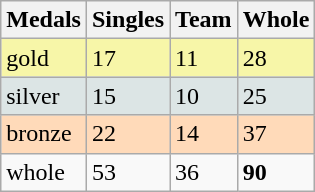<table class="wikitable">
<tr>
<th>Medals</th>
<th>Singles</th>
<th>Team</th>
<th>Whole</th>
</tr>
<tr bgcolor="#F7F6A8">
<td>gold</td>
<td>17</td>
<td>11</td>
<td>28</td>
</tr>
<tr bgcolor="#DCE5E5">
<td>silver</td>
<td>15</td>
<td>10</td>
<td>25</td>
</tr>
<tr bgcolor="#FFDAB9">
<td>bronze</td>
<td>22</td>
<td>14</td>
<td>37</td>
</tr>
<tr>
<td>whole</td>
<td>53</td>
<td>36</td>
<td><strong>90</strong></td>
</tr>
</table>
